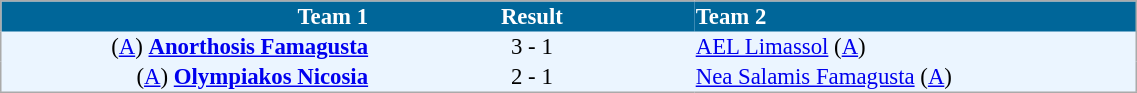<table cellspacing="0" style="background: #EBF5FF; border: 1px #aaa solid; border-collapse: collapse; font-size: 95%;" width=60%>
<tr bgcolor=#006699 style="color:white;">
<th width=25% align="right">Team 1</th>
<th width=22% align="center">Result</th>
<th width=30% align="left">Team 2</th>
</tr>
<tr>
<td align=right>(<a href='#'>A</a>) <strong><a href='#'>Anorthosis Famagusta</a></strong></td>
<td align="center">3 - 1</td>
<td align="left"><a href='#'>AEL Limassol</a> (<a href='#'>A</a>)</td>
</tr>
<tr>
<td align=right>(<a href='#'>A</a>) <strong><a href='#'>Olympiakos Nicosia</a></strong></td>
<td align=center>2 - 1</td>
<td align=left><a href='#'>Nea Salamis Famagusta</a> (<a href='#'>A</a>)</td>
</tr>
<tr>
</tr>
</table>
